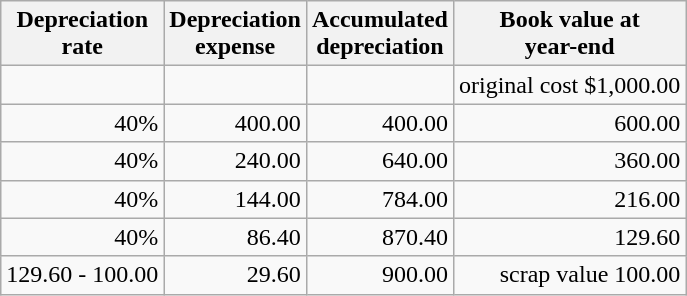<table class="wikitable">
<tr>
<th>Depreciation <br>rate</th>
<th>Depreciation <br>expense</th>
<th>Accumulated <br>depreciation</th>
<th>Book value at <br>year-end</th>
</tr>
<tr align=right>
<td></td>
<td></td>
<td></td>
<td>original cost $1,000.00</td>
</tr>
<tr align=right>
<td>40%</td>
<td>400.00</td>
<td>400.00</td>
<td>600.00</td>
</tr>
<tr align=right>
<td>40%</td>
<td>240.00</td>
<td>640.00</td>
<td>360.00</td>
</tr>
<tr align=right>
<td>40%</td>
<td>144.00</td>
<td>784.00</td>
<td>216.00</td>
</tr>
<tr align=right>
<td>40%</td>
<td>86.40</td>
<td>870.40</td>
<td>129.60</td>
</tr>
<tr align=right>
<td>129.60 - 100.00</td>
<td>29.60</td>
<td>900.00</td>
<td>scrap value 100.00</td>
</tr>
</table>
